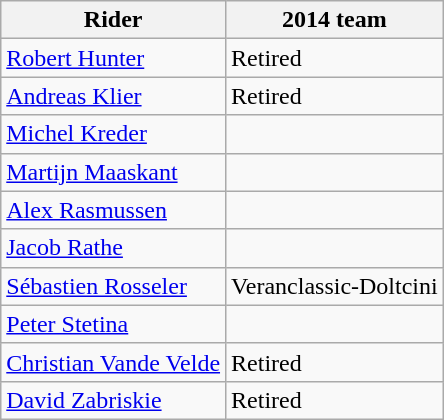<table class="wikitable">
<tr>
<th>Rider</th>
<th>2014 team</th>
</tr>
<tr>
<td><a href='#'>Robert Hunter</a></td>
<td>Retired</td>
</tr>
<tr>
<td><a href='#'>Andreas Klier</a></td>
<td>Retired</td>
</tr>
<tr>
<td><a href='#'>Michel Kreder</a></td>
<td></td>
</tr>
<tr>
<td><a href='#'>Martijn Maaskant</a></td>
<td></td>
</tr>
<tr>
<td><a href='#'>Alex Rasmussen</a></td>
<td></td>
</tr>
<tr>
<td><a href='#'>Jacob Rathe</a></td>
<td></td>
</tr>
<tr>
<td><a href='#'>Sébastien Rosseler</a></td>
<td>Veranclassic-Doltcini</td>
</tr>
<tr>
<td><a href='#'>Peter Stetina</a></td>
<td></td>
</tr>
<tr>
<td><a href='#'>Christian Vande Velde</a></td>
<td>Retired</td>
</tr>
<tr>
<td><a href='#'>David Zabriskie</a></td>
<td>Retired</td>
</tr>
</table>
